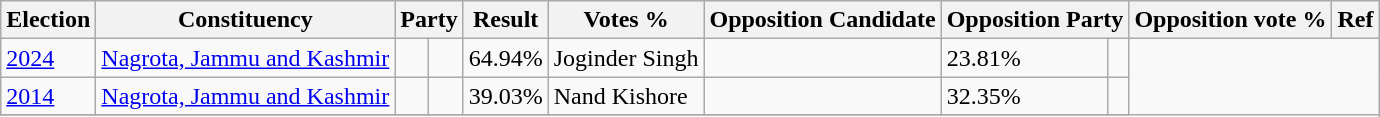<table class="wikitable sortable">
<tr>
<th>Election</th>
<th>Constituency</th>
<th colspan="2">Party</th>
<th>Result</th>
<th>Votes %</th>
<th>Opposition Candidate</th>
<th colspan="2">Opposition Party</th>
<th>Opposition vote %</th>
<th>Ref</th>
</tr>
<tr>
<td><a href='#'>2024</a></td>
<td><a href='#'>Nagrota, Jammu and Kashmir</a></td>
<td></td>
<td></td>
<td>64.94%</td>
<td>Joginder Singh</td>
<td></td>
<td>23.81%</td>
<td></td>
</tr>
<tr>
<td><a href='#'>2014</a></td>
<td><a href='#'>Nagrota, Jammu and Kashmir</a></td>
<td></td>
<td></td>
<td>39.03%</td>
<td>Nand Kishore</td>
<td></td>
<td>32.35%</td>
<td></td>
</tr>
<tr>
</tr>
</table>
